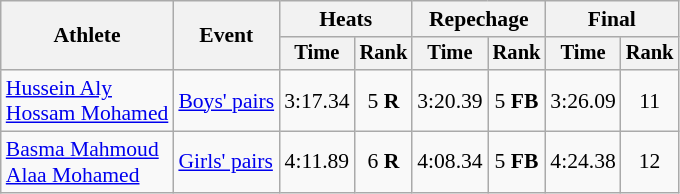<table class="wikitable" style="font-size:90%">
<tr>
<th rowspan="2">Athlete</th>
<th rowspan="2">Event</th>
<th colspan="2">Heats</th>
<th colspan="2">Repechage</th>
<th colspan="2">Final</th>
</tr>
<tr style="font-size:95%">
<th>Time</th>
<th>Rank</th>
<th>Time</th>
<th>Rank</th>
<th>Time</th>
<th>Rank</th>
</tr>
<tr align=center>
<td align=left><a href='#'>Hussein Aly</a><br><a href='#'>Hossam Mohamed</a></td>
<td align=left><a href='#'>Boys' pairs</a></td>
<td>3:17.34</td>
<td>5 <strong>R</strong></td>
<td>3:20.39</td>
<td>5 <strong>FB</strong></td>
<td>3:26.09</td>
<td>11</td>
</tr>
<tr align=center>
<td align=left><a href='#'>Basma Mahmoud</a><br><a href='#'>Alaa Mohamed</a></td>
<td align=left><a href='#'>Girls' pairs</a></td>
<td>4:11.89</td>
<td>6 <strong>R</strong></td>
<td>4:08.34</td>
<td>5 <strong>FB</strong></td>
<td>4:24.38</td>
<td>12</td>
</tr>
</table>
